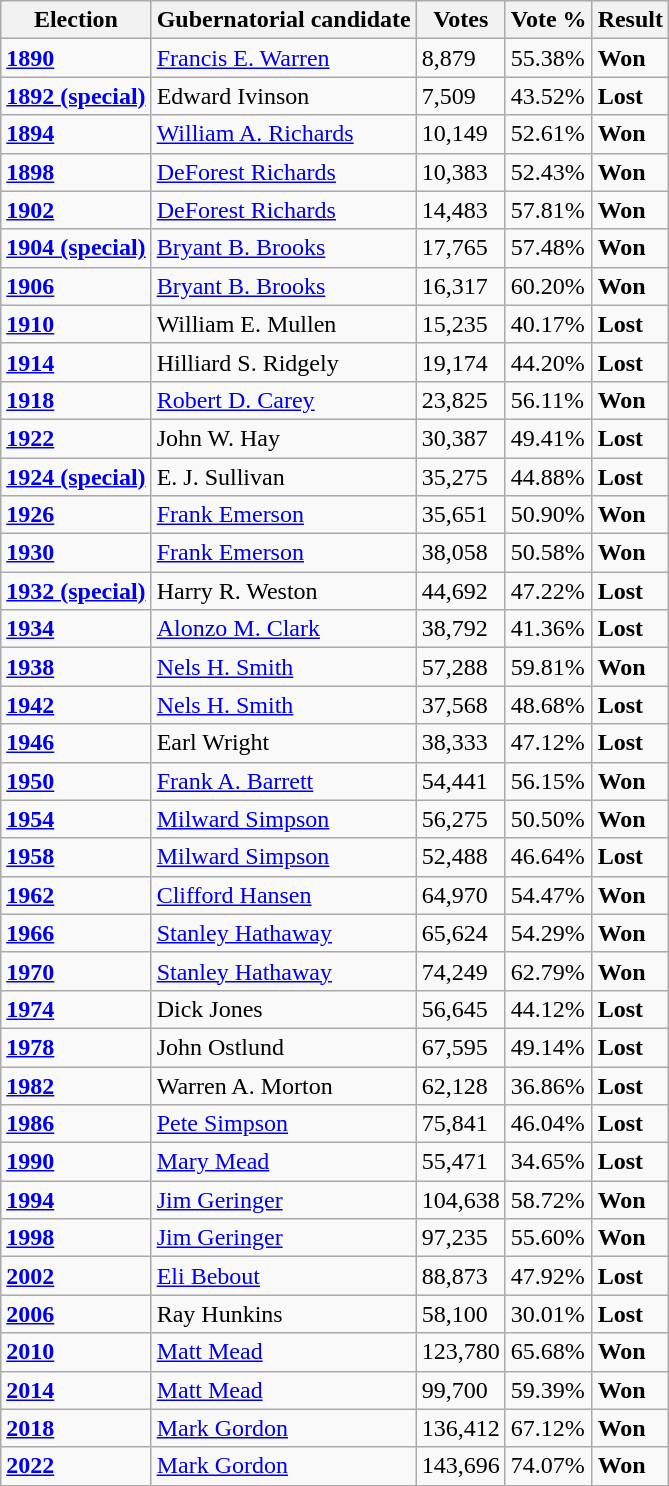<table class="wikitable">
<tr>
<th>Election</th>
<th>Gubernatorial candidate</th>
<th>Votes</th>
<th>Vote %</th>
<th>Result</th>
</tr>
<tr>
<td><strong><a href='#'>1890</a></strong></td>
<td><a href='#'>Francis E. Warren</a></td>
<td>8,879</td>
<td>55.38%</td>
<td><strong>Won</strong> </td>
</tr>
<tr>
<td><a href='#'><strong>1892 (special)</strong></a></td>
<td>Edward Ivinson</td>
<td>7,509</td>
<td>43.52%</td>
<td><strong>Lost</strong> </td>
</tr>
<tr>
<td><strong><a href='#'>1894</a></strong></td>
<td><a href='#'>William A. Richards</a></td>
<td>10,149</td>
<td>52.61%</td>
<td><strong>Won</strong> </td>
</tr>
<tr>
<td><strong><a href='#'>1898</a></strong></td>
<td><a href='#'>DeForest Richards</a></td>
<td>10,383</td>
<td>52.43%</td>
<td><strong>Won</strong> </td>
</tr>
<tr>
<td><strong><a href='#'>1902</a></strong></td>
<td><a href='#'>DeForest Richards</a></td>
<td>14,483</td>
<td>57.81%</td>
<td><strong>Won</strong> </td>
</tr>
<tr>
<td><strong><a href='#'>1904 (special)</a></strong></td>
<td><a href='#'>Bryant B. Brooks</a></td>
<td>17,765</td>
<td>57.48%</td>
<td><strong>Won</strong> </td>
</tr>
<tr>
<td><strong><a href='#'>1906</a></strong></td>
<td><a href='#'>Bryant B. Brooks</a></td>
<td>16,317</td>
<td>60.20%</td>
<td><strong>Won</strong> </td>
</tr>
<tr>
<td><strong><a href='#'>1910</a></strong></td>
<td>William E. Mullen</td>
<td>15,235</td>
<td>40.17%</td>
<td><strong>Lost</strong> </td>
</tr>
<tr>
<td><strong><a href='#'>1914</a></strong></td>
<td>Hilliard S. Ridgely</td>
<td>19,174</td>
<td>44.20%</td>
<td><strong>Lost</strong> </td>
</tr>
<tr>
<td><strong><a href='#'>1918</a></strong></td>
<td><a href='#'>Robert D. Carey</a></td>
<td>23,825</td>
<td>56.11%</td>
<td><strong>Won</strong> </td>
</tr>
<tr>
<td><strong><a href='#'>1922</a></strong></td>
<td>John W. Hay</td>
<td>30,387</td>
<td>49.41%</td>
<td><strong>Lost</strong> </td>
</tr>
<tr>
<td><strong><a href='#'>1924 (special)</a></strong></td>
<td>E. J. Sullivan</td>
<td>35,275</td>
<td>44.88%</td>
<td><strong>Lost</strong> </td>
</tr>
<tr>
<td><strong><a href='#'>1926</a></strong></td>
<td><a href='#'>Frank Emerson</a></td>
<td>35,651</td>
<td>50.90%</td>
<td><strong>Won</strong> </td>
</tr>
<tr>
<td><strong><a href='#'>1930</a></strong></td>
<td><a href='#'>Frank Emerson</a></td>
<td>38,058</td>
<td>50.58%</td>
<td><strong>Won</strong> </td>
</tr>
<tr>
<td><strong><a href='#'>1932 (special)</a></strong></td>
<td>Harry R. Weston</td>
<td>44,692</td>
<td>47.22%</td>
<td><strong>Lost</strong> </td>
</tr>
<tr>
<td><strong><a href='#'>1934</a></strong></td>
<td><a href='#'>Alonzo M. Clark</a></td>
<td>38,792</td>
<td>41.36%</td>
<td><strong>Lost</strong> </td>
</tr>
<tr>
<td><strong><a href='#'>1938</a></strong></td>
<td><a href='#'>Nels H. Smith</a></td>
<td>57,288</td>
<td>59.81%</td>
<td><strong>Won</strong> </td>
</tr>
<tr>
<td><strong><a href='#'>1942</a></strong></td>
<td><a href='#'>Nels H. Smith</a></td>
<td>37,568</td>
<td>48.68%</td>
<td><strong>Lost</strong> </td>
</tr>
<tr>
<td><strong><a href='#'>1946</a></strong></td>
<td>Earl Wright</td>
<td>38,333</td>
<td>47.12%</td>
<td><strong>Lost</strong> </td>
</tr>
<tr>
<td><strong><a href='#'>1950</a></strong></td>
<td><a href='#'>Frank A. Barrett</a></td>
<td>54,441</td>
<td>56.15%</td>
<td><strong>Won</strong> </td>
</tr>
<tr>
<td><strong><a href='#'>1954</a></strong></td>
<td><a href='#'>Milward Simpson</a></td>
<td>56,275</td>
<td>50.50%</td>
<td><strong>Won</strong> </td>
</tr>
<tr>
<td><strong><a href='#'>1958</a></strong></td>
<td><a href='#'>Milward Simpson</a></td>
<td>52,488</td>
<td>46.64%</td>
<td><strong>Lost</strong> </td>
</tr>
<tr>
<td><strong><a href='#'>1962</a></strong></td>
<td><a href='#'>Clifford Hansen</a></td>
<td>64,970</td>
<td>54.47%</td>
<td><strong>Won</strong> </td>
</tr>
<tr>
<td><strong><a href='#'>1966</a></strong></td>
<td><a href='#'>Stanley Hathaway</a></td>
<td>65,624</td>
<td>54.29%</td>
<td><strong>Won</strong> </td>
</tr>
<tr>
<td><strong><a href='#'>1970</a></strong></td>
<td><a href='#'>Stanley Hathaway</a></td>
<td>74,249</td>
<td>62.79%</td>
<td><strong>Won</strong> </td>
</tr>
<tr>
<td><strong><a href='#'>1974</a></strong></td>
<td>Dick Jones</td>
<td>56,645</td>
<td>44.12%</td>
<td><strong>Lost</strong> </td>
</tr>
<tr>
<td><strong><a href='#'>1978</a></strong></td>
<td>John Ostlund</td>
<td>67,595</td>
<td>49.14%</td>
<td><strong>Lost</strong> </td>
</tr>
<tr>
<td><strong><a href='#'>1982</a></strong></td>
<td>Warren A. Morton</td>
<td>62,128</td>
<td>36.86%</td>
<td><strong>Lost</strong> </td>
</tr>
<tr>
<td><strong><a href='#'>1986</a></strong></td>
<td><a href='#'>Pete Simpson</a></td>
<td>75,841</td>
<td>46.04%</td>
<td><strong>Lost</strong> </td>
</tr>
<tr>
<td><strong><a href='#'>1990</a></strong></td>
<td><a href='#'>Mary Mead</a></td>
<td>55,471</td>
<td>34.65%</td>
<td><strong>Lost</strong> </td>
</tr>
<tr>
<td><strong><a href='#'>1994</a></strong></td>
<td><a href='#'>Jim Geringer</a></td>
<td>104,638</td>
<td>58.72%</td>
<td><strong>Won</strong> </td>
</tr>
<tr>
<td><strong><a href='#'>1998</a></strong></td>
<td><a href='#'>Jim Geringer</a></td>
<td>97,235</td>
<td>55.60%</td>
<td><strong>Won</strong> </td>
</tr>
<tr>
<td><strong><a href='#'>2002</a></strong></td>
<td><a href='#'>Eli Bebout</a></td>
<td>88,873</td>
<td>47.92%</td>
<td><strong>Lost</strong> </td>
</tr>
<tr>
<td><strong><a href='#'>2006</a></strong></td>
<td>Ray Hunkins</td>
<td>58,100</td>
<td>30.01%</td>
<td><strong>Lost</strong> </td>
</tr>
<tr>
<td><strong><a href='#'>2010</a></strong></td>
<td><a href='#'>Matt Mead</a></td>
<td>123,780</td>
<td>65.68%</td>
<td><strong>Won</strong> </td>
</tr>
<tr>
<td><strong><a href='#'>2014</a></strong></td>
<td><a href='#'>Matt Mead</a></td>
<td>99,700</td>
<td>59.39%</td>
<td><strong>Won</strong> </td>
</tr>
<tr>
<td><strong><a href='#'>2018</a></strong></td>
<td><a href='#'>Mark Gordon</a></td>
<td>136,412</td>
<td>67.12%</td>
<td><strong>Won</strong> </td>
</tr>
<tr>
<td><strong><a href='#'>2022</a></strong></td>
<td><a href='#'>Mark Gordon</a></td>
<td>143,696</td>
<td>74.07%</td>
<td><strong>Won</strong> </td>
</tr>
</table>
